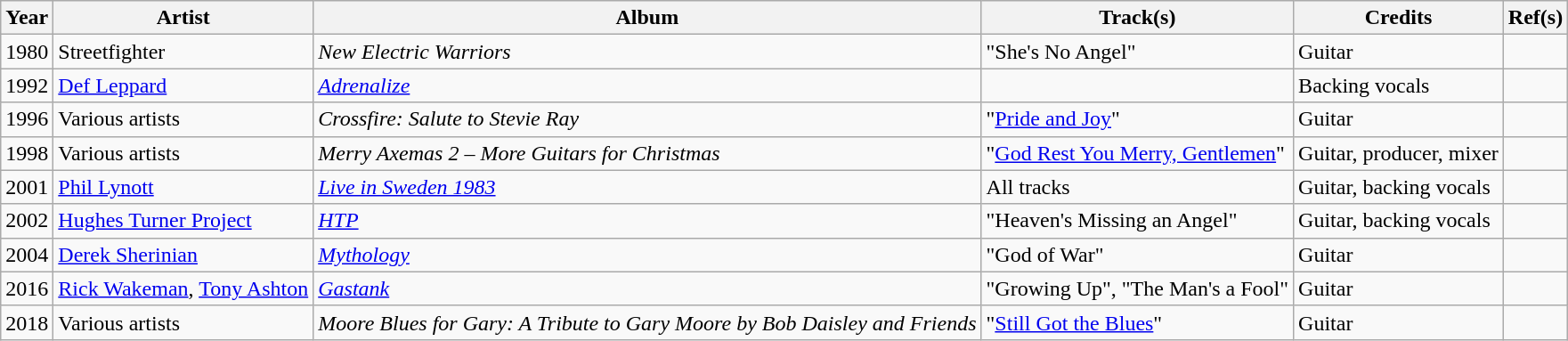<table class="wikitable sortable">
<tr>
<th>Year</th>
<th>Artist</th>
<th>Album</th>
<th>Track(s)</th>
<th>Credits</th>
<th>Ref(s)</th>
</tr>
<tr>
<td>1980</td>
<td>Streetfighter</td>
<td><em>New Electric Warriors</em></td>
<td>"She's No Angel"</td>
<td>Guitar</td>
<td></td>
</tr>
<tr>
<td>1992</td>
<td><a href='#'>Def Leppard</a></td>
<td><em><a href='#'>Adrenalize</a></em></td>
<td></td>
<td>Backing vocals</td>
<td></td>
</tr>
<tr>
<td>1996</td>
<td>Various artists</td>
<td><em>Crossfire: Salute to Stevie Ray</em></td>
<td>"<a href='#'>Pride and Joy</a>"</td>
<td>Guitar</td>
<td></td>
</tr>
<tr>
<td>1998</td>
<td>Various artists</td>
<td><em>Merry Axemas 2 – More Guitars for Christmas</em></td>
<td>"<a href='#'>God Rest You Merry, Gentlemen</a>"</td>
<td>Guitar, producer, mixer</td>
<td></td>
</tr>
<tr>
<td>2001</td>
<td><a href='#'>Phil Lynott</a></td>
<td><em><a href='#'>Live in Sweden 1983</a></em></td>
<td>All tracks</td>
<td>Guitar, backing vocals</td>
<td></td>
</tr>
<tr>
<td>2002</td>
<td><a href='#'>Hughes Turner Project</a></td>
<td><em><a href='#'>HTP</a></em></td>
<td>"Heaven's Missing an Angel"</td>
<td>Guitar, backing vocals</td>
<td></td>
</tr>
<tr>
<td>2004</td>
<td><a href='#'>Derek Sherinian</a></td>
<td><em><a href='#'>Mythology</a></em></td>
<td>"God of War"</td>
<td>Guitar</td>
<td></td>
</tr>
<tr>
<td>2016</td>
<td><a href='#'>Rick Wakeman</a>, <a href='#'>Tony Ashton</a></td>
<td><em><a href='#'>Gastank</a></em></td>
<td>"Growing Up", "The Man's a Fool"</td>
<td>Guitar</td>
<td></td>
</tr>
<tr>
<td>2018</td>
<td>Various artists</td>
<td><em>Moore Blues for Gary: A Tribute to Gary Moore by Bob Daisley and Friends</em></td>
<td>"<a href='#'>Still Got the Blues</a>"</td>
<td>Guitar</td>
<td></td>
</tr>
</table>
